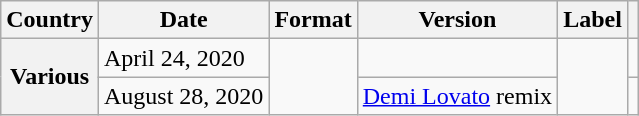<table class="wikitable plainrowheaders">
<tr>
<th>Country</th>
<th>Date</th>
<th>Format</th>
<th>Version</th>
<th>Label</th>
<th></th>
</tr>
<tr>
<th scope="row" rowspan="2">Various</th>
<td>April 24, 2020</td>
<td rowspan="2"></td>
<td></td>
<td rowspan="2"></td>
<td></td>
</tr>
<tr>
<td>August 28, 2020</td>
<td><a href='#'>Demi Lovato</a> remix</td>
</tr>
</table>
